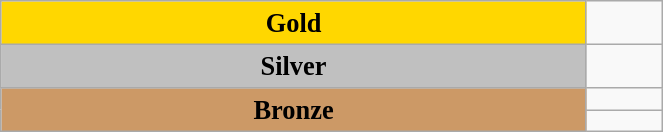<table class="wikitable" style=" text-align:center; font-size:110%;" width="35%">
<tr>
<td rowspan="1" bgcolor="gold"><strong>Gold</strong></td>
<td></td>
</tr>
<tr>
<td rowspan="1" bgcolor="silver"><strong>Silver</strong></td>
<td></td>
</tr>
<tr>
<td rowspan="2" bgcolor="#cc9966"><strong>Bronze</strong></td>
<td></td>
</tr>
<tr>
<td></td>
</tr>
</table>
